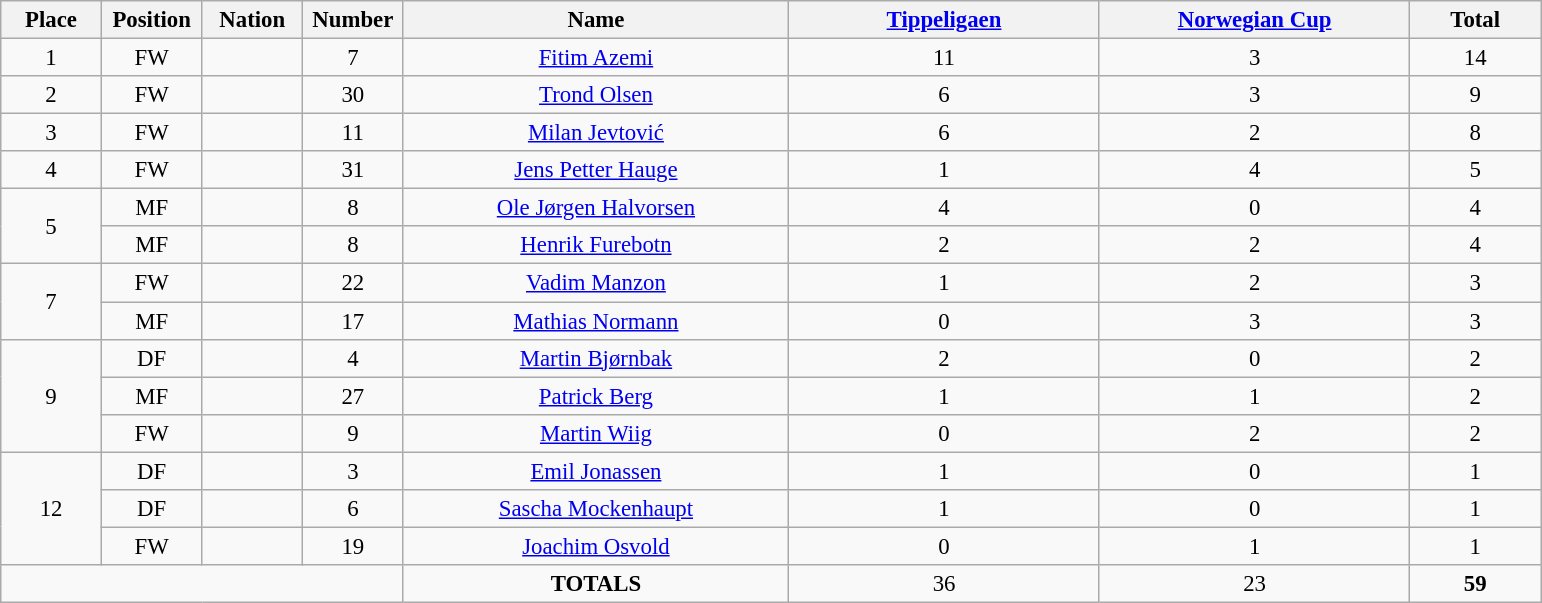<table class="wikitable" style="font-size: 95%; text-align: center;">
<tr>
<th width=60>Place</th>
<th width=60>Position</th>
<th width=60>Nation</th>
<th width=60>Number</th>
<th width=250>Name</th>
<th width=200><a href='#'>Tippeligaen</a></th>
<th width=200><a href='#'>Norwegian Cup</a></th>
<th width=80><strong>Total</strong></th>
</tr>
<tr>
<td>1</td>
<td>FW</td>
<td></td>
<td>7</td>
<td><a href='#'>Fitim Azemi</a></td>
<td>11</td>
<td>3</td>
<td>14</td>
</tr>
<tr>
<td>2</td>
<td>FW</td>
<td></td>
<td>30</td>
<td><a href='#'>Trond Olsen</a></td>
<td>6</td>
<td>3</td>
<td>9</td>
</tr>
<tr>
<td>3</td>
<td>FW</td>
<td></td>
<td>11</td>
<td><a href='#'>Milan Jevtović</a></td>
<td>6</td>
<td>2</td>
<td>8</td>
</tr>
<tr>
<td>4</td>
<td>FW</td>
<td></td>
<td>31</td>
<td><a href='#'>Jens Petter Hauge</a></td>
<td>1</td>
<td>4</td>
<td>5</td>
</tr>
<tr>
<td rowspan="2">5</td>
<td>MF</td>
<td></td>
<td>8</td>
<td><a href='#'>Ole Jørgen Halvorsen</a></td>
<td>4</td>
<td>0</td>
<td>4</td>
</tr>
<tr>
<td>MF</td>
<td></td>
<td>8</td>
<td><a href='#'>Henrik Furebotn</a></td>
<td>2</td>
<td>2</td>
<td>4</td>
</tr>
<tr>
<td rowspan="2">7</td>
<td>FW</td>
<td></td>
<td>22</td>
<td><a href='#'>Vadim Manzon</a></td>
<td>1</td>
<td>2</td>
<td>3</td>
</tr>
<tr>
<td>MF</td>
<td></td>
<td>17</td>
<td><a href='#'>Mathias Normann</a></td>
<td>0</td>
<td>3</td>
<td>3</td>
</tr>
<tr>
<td rowspan="3">9</td>
<td>DF</td>
<td></td>
<td>4</td>
<td><a href='#'>Martin Bjørnbak</a></td>
<td>2</td>
<td>0</td>
<td>2</td>
</tr>
<tr>
<td>MF</td>
<td></td>
<td>27</td>
<td><a href='#'>Patrick Berg</a></td>
<td>1</td>
<td>1</td>
<td>2</td>
</tr>
<tr>
<td>FW</td>
<td></td>
<td>9</td>
<td><a href='#'>Martin Wiig</a></td>
<td>0</td>
<td>2</td>
<td>2</td>
</tr>
<tr>
<td rowspan="3">12</td>
<td>DF</td>
<td></td>
<td>3</td>
<td><a href='#'>Emil Jonassen</a></td>
<td>1</td>
<td>0</td>
<td>1</td>
</tr>
<tr>
<td>DF</td>
<td></td>
<td>6</td>
<td><a href='#'>Sascha Mockenhaupt</a></td>
<td>1</td>
<td>0</td>
<td>1</td>
</tr>
<tr>
<td>FW</td>
<td></td>
<td>19</td>
<td><a href='#'>Joachim Osvold</a></td>
<td>0</td>
<td>1</td>
<td>1</td>
</tr>
<tr>
<td colspan="4"></td>
<td><strong>TOTALS</strong></td>
<td>36</td>
<td>23</td>
<td><strong>59</strong></td>
</tr>
</table>
